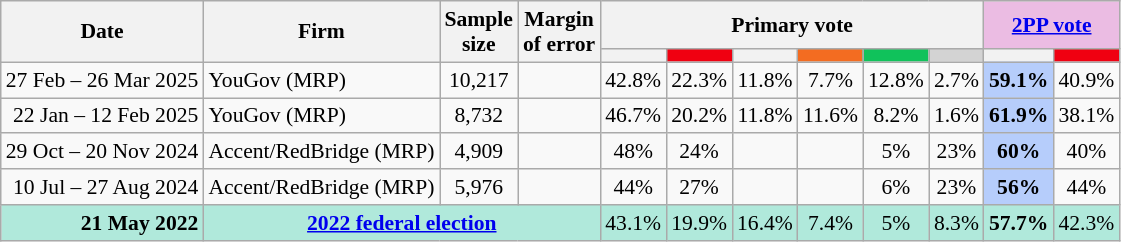<table class="nowrap wikitable tpl-blanktable" style=text-align:center;font-size:90%>
<tr>
<th rowspan=2>Date</th>
<th rowspan=2>Firm</th>
<th rowspan=2>Sample<br>size</th>
<th rowspan=2>Margin<br>of error</th>
<th colspan=6>Primary vote</th>
<th colspan=2 class=unsortable style=background:#ebbce3><a href='#'>2PP vote</a></th>
</tr>
<tr>
<th class="unsortable" style=background:></th>
<th class="unsortable" style="background:#F00011"></th>
<th class=unsortable style=background:></th>
<th class=unsortable style=background:#f36c21></th>
<th class=unsortable style=background:#10C25B></th>
<th class=unsortable style=background:lightgray></th>
<th class="unsortable" style=background:></th>
<th class="unsortable" style="background:#F00011"></th>
</tr>
<tr>
<td align=right>27 Feb – 26 Mar 2025</td>
<td align=left>YouGov (MRP)</td>
<td>10,217</td>
<td></td>
<td>42.8%</td>
<td>22.3%</td>
<td>11.8%</td>
<td>7.7%</td>
<td>12.8%</td>
<td>2.7%</td>
<th style="background:#B6CDFB">59.1%</th>
<td>40.9%</td>
</tr>
<tr>
<td align=right>22 Jan – 12 Feb 2025</td>
<td align=left>YouGov (MRP)</td>
<td>8,732</td>
<td></td>
<td>46.7%</td>
<td>20.2%</td>
<td>11.8%</td>
<td>11.6%</td>
<td>8.2%</td>
<td>1.6%</td>
<th style="background:#B6CDFB">61.9%</th>
<td>38.1%</td>
</tr>
<tr>
<td align=right>29 Oct – 20 Nov 2024</td>
<td align=left>Accent/RedBridge (MRP)</td>
<td>4,909</td>
<td></td>
<td>48%</td>
<td>24%</td>
<td></td>
<td></td>
<td>5%</td>
<td>23%</td>
<th style="background:#B6CDFB">60%</th>
<td>40%</td>
</tr>
<tr>
<td align=right>10 Jul – 27 Aug 2024</td>
<td align=left>Accent/RedBridge (MRP)</td>
<td>5,976</td>
<td></td>
<td>44%</td>
<td>27%</td>
<td></td>
<td></td>
<td>6%</td>
<td>23%</td>
<th style="background:#B6CDFB">56%</th>
<td>44%</td>
</tr>
<tr style="background:#b0e9db">
<td style="text-align:right" data-sort-value="21-May-2022"><strong>21 May 2022</strong></td>
<td colspan="3" style="text-align:center"><strong><a href='#'>2022 federal election</a></strong></td>
<td>43.1%</td>
<td>19.9%</td>
<td>16.4%</td>
<td>7.4%</td>
<td>5%</td>
<td>8.3%</td>
<td><strong>57.7%</strong></td>
<td>42.3%</td>
</tr>
</table>
